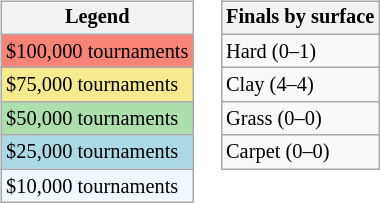<table>
<tr valign=top>
<td><br><table class=wikitable style="font-size:85%">
<tr>
<th>Legend</th>
</tr>
<tr style="background:#f88379;">
<td>$100,000 tournaments</td>
</tr>
<tr style="background:#f7e98e;">
<td>$75,000 tournaments</td>
</tr>
<tr style="background:#addfad;">
<td>$50,000 tournaments</td>
</tr>
<tr style="background:lightblue;">
<td>$25,000 tournaments</td>
</tr>
<tr style="background:#f0f8ff;">
<td>$10,000 tournaments</td>
</tr>
</table>
</td>
<td><br><table class=wikitable style="font-size:85%">
<tr>
<th>Finals by surface</th>
</tr>
<tr>
<td>Hard (0–1)</td>
</tr>
<tr>
<td>Clay (4–4)</td>
</tr>
<tr>
<td>Grass (0–0)</td>
</tr>
<tr>
<td>Carpet (0–0)</td>
</tr>
</table>
</td>
</tr>
</table>
